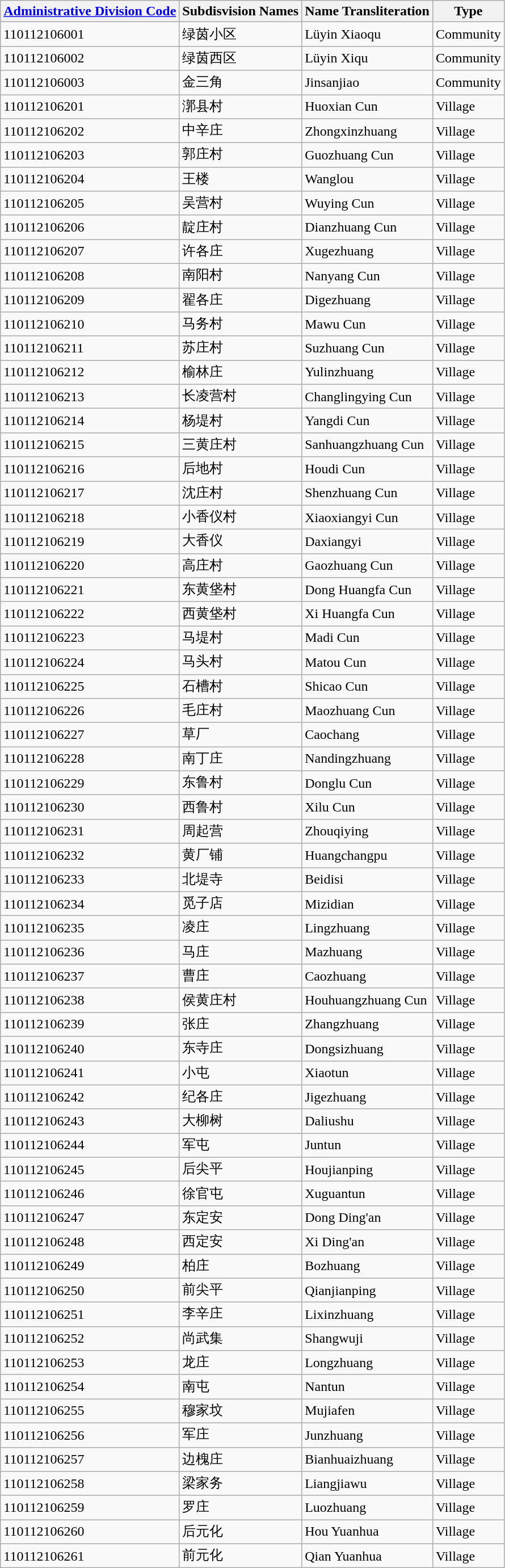<table class="wikitable sortable">
<tr>
<th><a href='#'>Administrative Division Code</a></th>
<th>Subdisvision Names</th>
<th>Name Transliteration</th>
<th>Type</th>
</tr>
<tr>
<td>110112106001</td>
<td>绿茵小区</td>
<td>Lüyin Xiaoqu</td>
<td>Community</td>
</tr>
<tr>
<td>110112106002</td>
<td>绿茵西区</td>
<td>Lüyin Xiqu</td>
<td>Community</td>
</tr>
<tr>
<td>110112106003</td>
<td>金三角</td>
<td>Jinsanjiao</td>
<td>Community</td>
</tr>
<tr>
<td>110112106201</td>
<td>漷县村</td>
<td>Huoxian Cun</td>
<td>Village</td>
</tr>
<tr>
<td>110112106202</td>
<td>中辛庄</td>
<td>Zhongxinzhuang</td>
<td>Village</td>
</tr>
<tr>
<td>110112106203</td>
<td>郭庄村</td>
<td>Guozhuang Cun</td>
<td>Village</td>
</tr>
<tr>
<td>110112106204</td>
<td>王楼</td>
<td>Wanglou</td>
<td>Village</td>
</tr>
<tr>
<td>110112106205</td>
<td>吴营村</td>
<td>Wuying Cun</td>
<td>Village</td>
</tr>
<tr>
<td>110112106206</td>
<td>靛庄村</td>
<td>Dianzhuang Cun</td>
<td>Village</td>
</tr>
<tr>
<td>110112106207</td>
<td>许各庄</td>
<td>Xugezhuang</td>
<td>Village</td>
</tr>
<tr>
<td>110112106208</td>
<td>南阳村</td>
<td>Nanyang Cun</td>
<td>Village</td>
</tr>
<tr>
<td>110112106209</td>
<td>翟各庄</td>
<td>Digezhuang</td>
<td>Village</td>
</tr>
<tr>
<td>110112106210</td>
<td>马务村</td>
<td>Mawu Cun</td>
<td>Village</td>
</tr>
<tr>
<td>110112106211</td>
<td>苏庄村</td>
<td>Suzhuang Cun</td>
<td>Village</td>
</tr>
<tr>
<td>110112106212</td>
<td>榆林庄</td>
<td>Yulinzhuang</td>
<td>Village</td>
</tr>
<tr>
<td>110112106213</td>
<td>长凌营村</td>
<td>Changlingying Cun</td>
<td>Village</td>
</tr>
<tr>
<td>110112106214</td>
<td>杨堤村</td>
<td>Yangdi Cun</td>
<td>Village</td>
</tr>
<tr>
<td>110112106215</td>
<td>三黄庄村</td>
<td>Sanhuangzhuang Cun</td>
<td>Village</td>
</tr>
<tr>
<td>110112106216</td>
<td>后地村</td>
<td>Houdi Cun</td>
<td>Village</td>
</tr>
<tr>
<td>110112106217</td>
<td>沈庄村</td>
<td>Shenzhuang Cun</td>
<td>Village</td>
</tr>
<tr>
<td>110112106218</td>
<td>小香仪村</td>
<td>Xiaoxiangyi Cun</td>
<td>Village</td>
</tr>
<tr>
<td>110112106219</td>
<td>大香仪</td>
<td>Daxiangyi</td>
<td>Village</td>
</tr>
<tr>
<td>110112106220</td>
<td>高庄村</td>
<td>Gaozhuang Cun</td>
<td>Village</td>
</tr>
<tr>
<td>110112106221</td>
<td>东黄垡村</td>
<td>Dong Huangfa Cun</td>
<td>Village</td>
</tr>
<tr>
<td>110112106222</td>
<td>西黄垡村</td>
<td>Xi Huangfa Cun</td>
<td>Village</td>
</tr>
<tr>
<td>110112106223</td>
<td>马堤村</td>
<td>Madi Cun</td>
<td>Village</td>
</tr>
<tr>
<td>110112106224</td>
<td>马头村</td>
<td>Matou Cun</td>
<td>Village</td>
</tr>
<tr>
<td>110112106225</td>
<td>石槽村</td>
<td>Shicao Cun</td>
<td>Village</td>
</tr>
<tr>
<td>110112106226</td>
<td>毛庄村</td>
<td>Maozhuang Cun</td>
<td>Village</td>
</tr>
<tr>
<td>110112106227</td>
<td>草厂</td>
<td>Caochang</td>
<td>Village</td>
</tr>
<tr>
<td>110112106228</td>
<td>南丁庄</td>
<td>Nandingzhuang</td>
<td>Village</td>
</tr>
<tr>
<td>110112106229</td>
<td>东鲁村</td>
<td>Donglu Cun</td>
<td>Village</td>
</tr>
<tr>
<td>110112106230</td>
<td>西鲁村</td>
<td>Xilu Cun</td>
<td>Village</td>
</tr>
<tr>
<td>110112106231</td>
<td>周起营</td>
<td>Zhouqiying</td>
<td>Village</td>
</tr>
<tr>
<td>110112106232</td>
<td>黄厂铺</td>
<td>Huangchangpu</td>
<td>Village</td>
</tr>
<tr>
<td>110112106233</td>
<td>北堤寺</td>
<td>Beidisi</td>
<td>Village</td>
</tr>
<tr>
<td>110112106234</td>
<td>觅子店</td>
<td>Mizidian</td>
<td>Village</td>
</tr>
<tr>
<td>110112106235</td>
<td>凌庄</td>
<td>Lingzhuang</td>
<td>Village</td>
</tr>
<tr>
<td>110112106236</td>
<td>马庄</td>
<td>Mazhuang</td>
<td>Village</td>
</tr>
<tr>
<td>110112106237</td>
<td>曹庄</td>
<td>Caozhuang</td>
<td>Village</td>
</tr>
<tr>
<td>110112106238</td>
<td>侯黄庄村</td>
<td>Houhuangzhuang Cun</td>
<td>Village</td>
</tr>
<tr>
<td>110112106239</td>
<td>张庄</td>
<td>Zhangzhuang</td>
<td>Village</td>
</tr>
<tr>
<td>110112106240</td>
<td>东寺庄</td>
<td>Dongsizhuang</td>
<td>Village</td>
</tr>
<tr>
<td>110112106241</td>
<td>小屯</td>
<td>Xiaotun</td>
<td>Village</td>
</tr>
<tr>
<td>110112106242</td>
<td>纪各庄</td>
<td>Jigezhuang</td>
<td>Village</td>
</tr>
<tr>
<td>110112106243</td>
<td>大柳树</td>
<td>Daliushu</td>
<td>Village</td>
</tr>
<tr>
<td>110112106244</td>
<td>军屯</td>
<td>Juntun</td>
<td>Village</td>
</tr>
<tr>
<td>110112106245</td>
<td>后尖平</td>
<td>Houjianping</td>
<td>Village</td>
</tr>
<tr>
<td>110112106246</td>
<td>徐官屯</td>
<td>Xuguantun</td>
<td>Village</td>
</tr>
<tr>
<td>110112106247</td>
<td>东定安</td>
<td>Dong Ding'an</td>
<td>Village</td>
</tr>
<tr>
<td>110112106248</td>
<td>西定安</td>
<td>Xi Ding'an</td>
<td>Village</td>
</tr>
<tr>
<td>110112106249</td>
<td>柏庄</td>
<td>Bozhuang</td>
<td>Village</td>
</tr>
<tr>
<td>110112106250</td>
<td>前尖平</td>
<td>Qianjianping</td>
<td>Village</td>
</tr>
<tr>
<td>110112106251</td>
<td>李辛庄</td>
<td>Lixinzhuang</td>
<td>Village</td>
</tr>
<tr>
<td>110112106252</td>
<td>尚武集</td>
<td>Shangwuji</td>
<td>Village</td>
</tr>
<tr>
<td>110112106253</td>
<td>龙庄</td>
<td>Longzhuang</td>
<td>Village</td>
</tr>
<tr>
<td>110112106254</td>
<td>南屯</td>
<td>Nantun</td>
<td>Village</td>
</tr>
<tr>
<td>110112106255</td>
<td>穆家坟</td>
<td>Mujiafen</td>
<td>Village</td>
</tr>
<tr>
<td>110112106256</td>
<td>军庄</td>
<td>Junzhuang</td>
<td>Village</td>
</tr>
<tr>
<td>110112106257</td>
<td>边槐庄</td>
<td>Bianhuaizhuang</td>
<td>Village</td>
</tr>
<tr>
<td>110112106258</td>
<td>梁家务</td>
<td>Liangjiawu</td>
<td>Village</td>
</tr>
<tr>
<td>110112106259</td>
<td>罗庄</td>
<td>Luozhuang</td>
<td>Village</td>
</tr>
<tr>
<td>110112106260</td>
<td>后元化</td>
<td>Hou Yuanhua</td>
<td>Village</td>
</tr>
<tr>
<td>110112106261</td>
<td>前元化</td>
<td>Qian Yuanhua</td>
<td>Village</td>
</tr>
</table>
